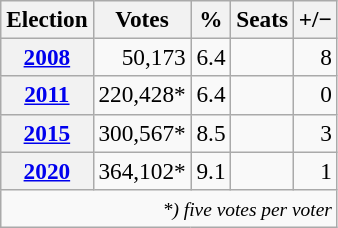<table class="wikitable" style="font-size:97%; text-align:right;">
<tr>
<th>Election</th>
<th>Votes</th>
<th>%</th>
<th>Seats</th>
<th>+/−</th>
</tr>
<tr>
<th><strong><a href='#'>2008</a></strong></th>
<td>50,173</td>
<td>6.4</td>
<td></td>
<td> 8</td>
</tr>
<tr>
<th><strong><a href='#'>2011</a></strong></th>
<td>220,428*</td>
<td>6.4</td>
<td></td>
<td> 0</td>
</tr>
<tr>
<th><strong><a href='#'>2015</a></strong></th>
<td>300,567*</td>
<td>8.5</td>
<td></td>
<td> 3</td>
</tr>
<tr>
<th><strong><a href='#'>2020</a></strong></th>
<td>364,102*</td>
<td>9.1</td>
<td></td>
<td> 1</td>
</tr>
<tr>
<td colspan=5><small><em>*) five votes per voter</em></small></td>
</tr>
</table>
